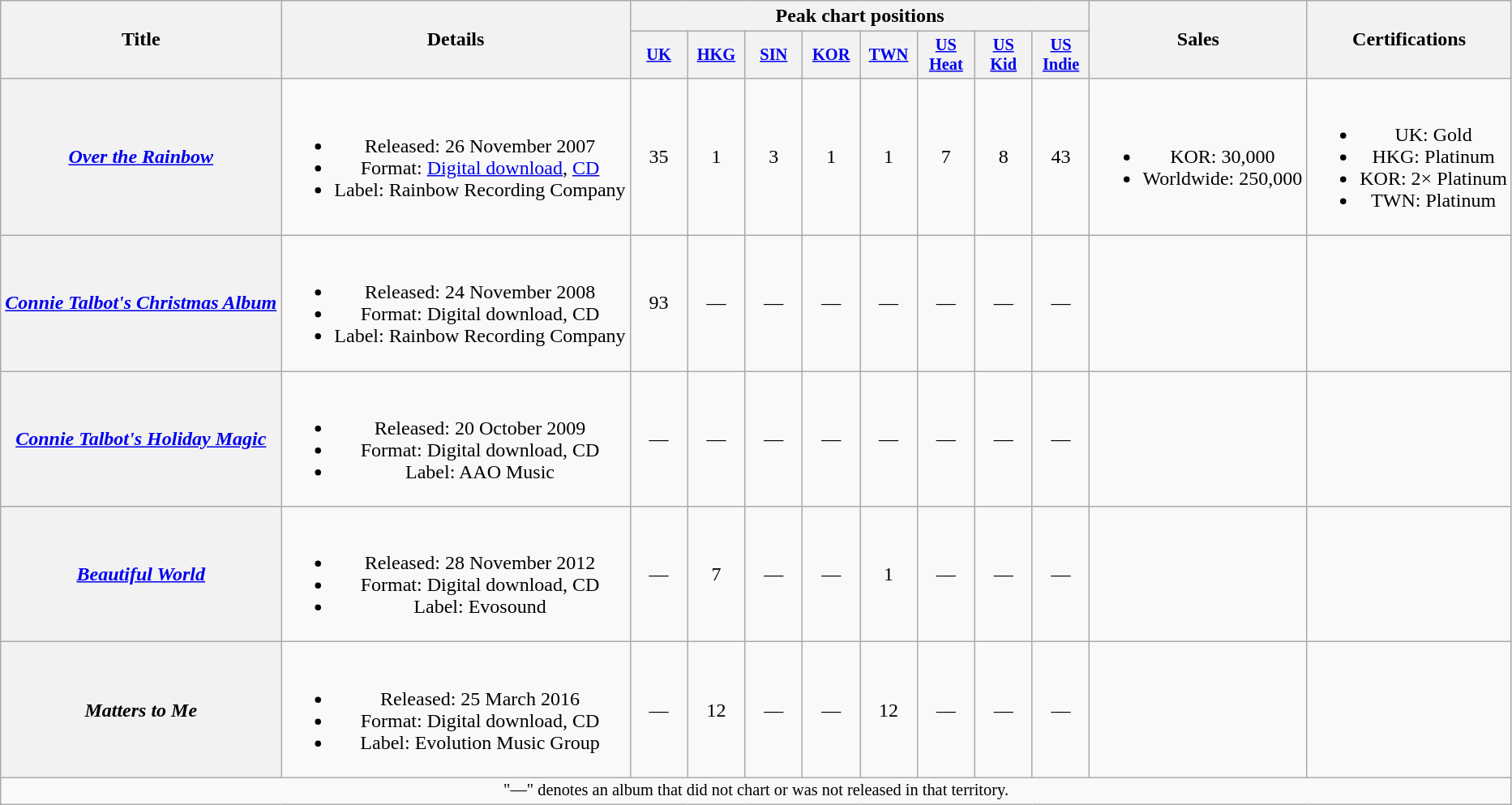<table class="wikitable plainrowheaders" style="text-align:center;">
<tr>
<th scope="col" rowspan="2">Title</th>
<th scope="col" rowspan="2">Details</th>
<th scope="col" colspan="8">Peak chart positions</th>
<th scope="col" rowspan="2">Sales</th>
<th scope="col" rowspan="2">Certifications</th>
</tr>
<tr>
<th scope="col" style="width:3em;font-size:85%;"><a href='#'>UK</a><br></th>
<th scope="col" style="width:3em;font-size:85%;"><a href='#'>HKG</a></th>
<th scope="col" style="width:3em;font-size:85%;"><a href='#'>SIN</a><br></th>
<th scope="col" style="width:3em;font-size:85%;"><a href='#'>KOR</a><br></th>
<th scope="col" style="width:3em;font-size:85%;"><a href='#'>TWN</a><br></th>
<th scope="col" style="width:3em;font-size:85%;"><a href='#'>US Heat</a><br></th>
<th scope="col" style="width:3em;font-size:85%;"><a href='#'>US Kid</a><br></th>
<th scope="col" style="width:3em;font-size:85%;"><a href='#'>US Indie</a><br></th>
</tr>
<tr>
<th scope="row"><em><a href='#'>Over the Rainbow</a></em></th>
<td><br><ul><li>Released: 26 November 2007</li><li>Format: <a href='#'>Digital download</a>, <a href='#'>CD</a></li><li>Label: Rainbow Recording Company</li></ul></td>
<td>35</td>
<td>1</td>
<td>3</td>
<td>1</td>
<td>1</td>
<td>7</td>
<td>8</td>
<td>43</td>
<td><br><ul><li>KOR: 30,000</li><li>Worldwide: 250,000</li></ul></td>
<td><br><ul><li>UK: Gold</li><li>HKG: Platinum</li><li>KOR: 2× Platinum</li><li>TWN: Platinum</li></ul></td>
</tr>
<tr>
<th scope="row"><em><a href='#'>Connie Talbot's Christmas Album</a></em></th>
<td><br><ul><li>Released: 24 November 2008</li><li>Format: Digital download, CD</li><li>Label: Rainbow Recording Company</li></ul></td>
<td>93</td>
<td>—</td>
<td>—</td>
<td>—</td>
<td>—</td>
<td>—</td>
<td>—</td>
<td>—</td>
<td></td>
<td></td>
</tr>
<tr>
<th scope="row"><em><a href='#'>Connie Talbot's Holiday Magic</a></em></th>
<td><br><ul><li>Released: 20 October 2009</li><li>Format: Digital download, CD</li><li>Label: AAO Music</li></ul></td>
<td>—</td>
<td>—</td>
<td>—</td>
<td>—</td>
<td>—</td>
<td>—</td>
<td>—</td>
<td>—</td>
<td></td>
<td></td>
</tr>
<tr>
<th scope="row"><em><a href='#'>Beautiful World</a></em></th>
<td><br><ul><li>Released: 28 November 2012</li><li>Format: Digital download, CD</li><li>Label: Evosound</li></ul></td>
<td>—</td>
<td>7</td>
<td>—</td>
<td>—</td>
<td>1</td>
<td>—</td>
<td>—</td>
<td>—</td>
<td></td>
<td></td>
</tr>
<tr>
<th scope="row"><em>Matters to Me</em></th>
<td><br><ul><li>Released: 25 March 2016</li><li>Format: Digital download, CD</li><li>Label: Evolution Music Group</li></ul></td>
<td>—</td>
<td>12</td>
<td>—</td>
<td>—</td>
<td>12</td>
<td>—</td>
<td>—</td>
<td>—</td>
<td></td>
<td></td>
</tr>
<tr>
<td colspan="13" style="font-size:85%">"—" denotes an album that did not chart or was not released in that territory.</td>
</tr>
</table>
